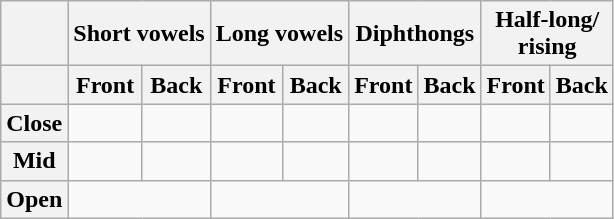<table class="wikitable" style="text-align:center">
<tr>
<th></th>
<th colspan="2">Short vowels</th>
<th colspan="2">Long vowels</th>
<th colspan="2">Diphthongs</th>
<th colspan="2">Half-long/<br>rising</th>
</tr>
<tr>
<th></th>
<th>Front</th>
<th>Back</th>
<th>Front</th>
<th>Back</th>
<th>Front</th>
<th>Back</th>
<th>Front</th>
<th>Back</th>
</tr>
<tr>
<th>Close</th>
<td></td>
<td></td>
<td></td>
<td></td>
<td></td>
<td></td>
<td></td>
<td></td>
</tr>
<tr>
<th>Mid</th>
<td></td>
<td></td>
<td></td>
<td></td>
<td></td>
<td></td>
<td></td>
<td></td>
</tr>
<tr>
<th>Open</th>
<td colspan="2"></td>
<td colspan="2"></td>
<td colspan="2"></td>
<td colspan="2"></td>
</tr>
</table>
